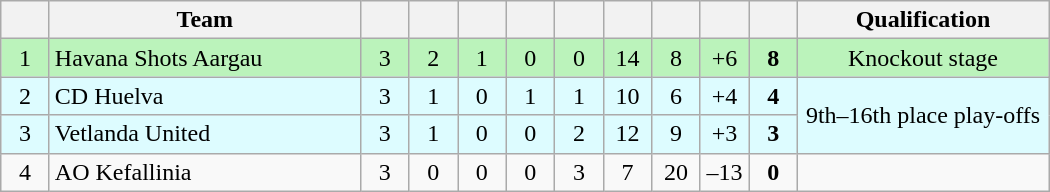<table class="wikitable" style="font-size: 100%">
<tr>
<th width="25"></th>
<th width="200">Team</th>
<th width="25"></th>
<th width="25"></th>
<th width="25"></th>
<th width="25"></th>
<th width="25"></th>
<th width="25"></th>
<th width="25"></th>
<th width="25"></th>
<th width="25"></th>
<th width="160">Qualification</th>
</tr>
<tr align=center bgcolor=#bbf3bb>
<td>1</td>
<td align=left> Havana Shots Aargau</td>
<td>3</td>
<td>2</td>
<td>1</td>
<td>0</td>
<td>0</td>
<td>14</td>
<td>8</td>
<td>+6</td>
<td><strong>8</strong></td>
<td rowspan=1>Knockout stage</td>
</tr>
<tr align=center bgcolor=#ddfcff>
<td>2</td>
<td align=left> CD Huelva</td>
<td>3</td>
<td>1</td>
<td>0</td>
<td>1</td>
<td>1</td>
<td>10</td>
<td>6</td>
<td>+4</td>
<td><strong>4</strong></td>
<td rowspan=2>9th–16th place play-offs</td>
</tr>
<tr align=center bgcolor=#ddfcff>
<td>3</td>
<td align=left> Vetlanda United</td>
<td>3</td>
<td>1</td>
<td>0</td>
<td>0</td>
<td>2</td>
<td>12</td>
<td>9</td>
<td>+3</td>
<td><strong>3</strong></td>
</tr>
<tr align=center>
<td>4</td>
<td align=left> AO Kefallinia</td>
<td>3</td>
<td>0</td>
<td>0</td>
<td>0</td>
<td>3</td>
<td>7</td>
<td>20</td>
<td>–13</td>
<td><strong>0</strong></td>
<td></td>
</tr>
</table>
